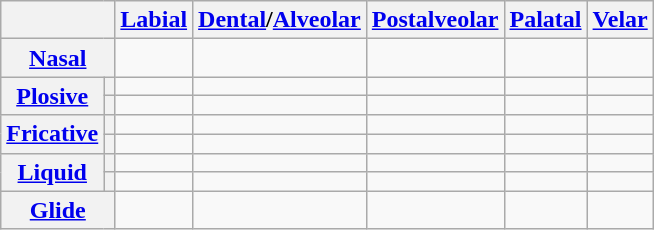<table class="wikitable" style="text-align:center;">
<tr>
<th colspan="2"></th>
<th><a href='#'>Labial</a></th>
<th><a href='#'>Dental</a>/<a href='#'>Alveolar</a></th>
<th><a href='#'>Postalveolar</a></th>
<th><a href='#'>Palatal</a></th>
<th><a href='#'>Velar</a></th>
</tr>
<tr>
<th colspan="2"><a href='#'>Nasal</a></th>
<td></td>
<td></td>
<td></td>
<td></td>
<td></td>
</tr>
<tr>
<th rowspan="2"><a href='#'>Plosive</a></th>
<th></th>
<td></td>
<td></td>
<td></td>
<td></td>
<td></td>
</tr>
<tr>
<th></th>
<td></td>
<td></td>
<td></td>
<td></td>
<td></td>
</tr>
<tr>
<th rowspan="2"><a href='#'>Fricative</a></th>
<th></th>
<td></td>
<td></td>
<td></td>
<td></td>
<td></td>
</tr>
<tr>
<th></th>
<td></td>
<td></td>
<td></td>
<td></td>
<td></td>
</tr>
<tr>
<th rowspan="2"><a href='#'>Liquid</a></th>
<th></th>
<td></td>
<td></td>
<td></td>
<td></td>
<td></td>
</tr>
<tr>
<th></th>
<td></td>
<td></td>
<td></td>
<td></td>
<td></td>
</tr>
<tr>
<th colspan="2"><a href='#'>Glide</a></th>
<td></td>
<td></td>
<td></td>
<td></td>
<td></td>
</tr>
</table>
